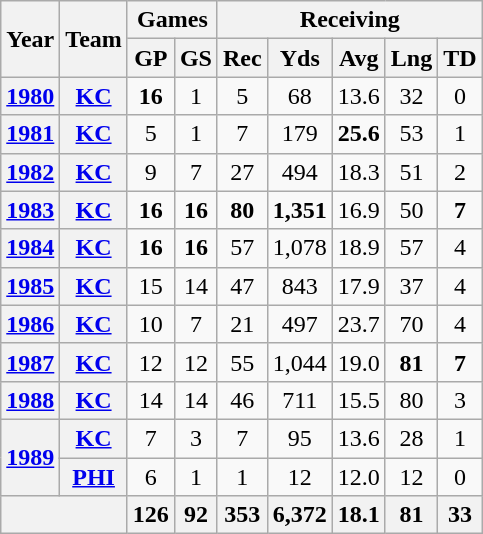<table class="wikitable" style="text-align:center;">
<tr>
<th rowspan="2">Year</th>
<th rowspan="2">Team</th>
<th colspan="2">Games</th>
<th colspan="5">Receiving</th>
</tr>
<tr>
<th>GP</th>
<th>GS</th>
<th>Rec</th>
<th>Yds</th>
<th>Avg</th>
<th>Lng</th>
<th>TD</th>
</tr>
<tr>
<th><a href='#'>1980</a></th>
<th><a href='#'>KC</a></th>
<td><strong>16</strong></td>
<td>1</td>
<td>5</td>
<td>68</td>
<td>13.6</td>
<td>32</td>
<td>0</td>
</tr>
<tr>
<th><a href='#'>1981</a></th>
<th><a href='#'>KC</a></th>
<td>5</td>
<td>1</td>
<td>7</td>
<td>179</td>
<td><strong>25.6</strong></td>
<td>53</td>
<td>1</td>
</tr>
<tr>
<th><a href='#'>1982</a></th>
<th><a href='#'>KC</a></th>
<td>9</td>
<td>7</td>
<td>27</td>
<td>494</td>
<td>18.3</td>
<td>51</td>
<td>2</td>
</tr>
<tr>
<th><a href='#'>1983</a></th>
<th><a href='#'>KC</a></th>
<td><strong>16</strong></td>
<td><strong>16</strong></td>
<td><strong>80</strong></td>
<td><strong>1,351</strong></td>
<td>16.9</td>
<td>50</td>
<td><strong>7</strong></td>
</tr>
<tr>
<th><a href='#'>1984</a></th>
<th><a href='#'>KC</a></th>
<td><strong>16</strong></td>
<td><strong>16</strong></td>
<td>57</td>
<td>1,078</td>
<td>18.9</td>
<td>57</td>
<td>4</td>
</tr>
<tr>
<th><a href='#'>1985</a></th>
<th><a href='#'>KC</a></th>
<td>15</td>
<td>14</td>
<td>47</td>
<td>843</td>
<td>17.9</td>
<td>37</td>
<td>4</td>
</tr>
<tr>
<th><a href='#'>1986</a></th>
<th><a href='#'>KC</a></th>
<td>10</td>
<td>7</td>
<td>21</td>
<td>497</td>
<td>23.7</td>
<td>70</td>
<td>4</td>
</tr>
<tr>
<th><a href='#'>1987</a></th>
<th><a href='#'>KC</a></th>
<td>12</td>
<td>12</td>
<td>55</td>
<td>1,044</td>
<td>19.0</td>
<td><strong>81</strong></td>
<td><strong>7</strong></td>
</tr>
<tr>
<th><a href='#'>1988</a></th>
<th><a href='#'>KC</a></th>
<td>14</td>
<td>14</td>
<td>46</td>
<td>711</td>
<td>15.5</td>
<td>80</td>
<td>3</td>
</tr>
<tr>
<th rowspan="2"><a href='#'>1989</a></th>
<th><a href='#'>KC</a></th>
<td>7</td>
<td>3</td>
<td>7</td>
<td>95</td>
<td>13.6</td>
<td>28</td>
<td>1</td>
</tr>
<tr>
<th><a href='#'>PHI</a></th>
<td>6</td>
<td>1</td>
<td>1</td>
<td>12</td>
<td>12.0</td>
<td>12</td>
<td>0</td>
</tr>
<tr>
<th colspan="2"></th>
<th>126</th>
<th>92</th>
<th>353</th>
<th>6,372</th>
<th>18.1</th>
<th>81</th>
<th>33</th>
</tr>
</table>
